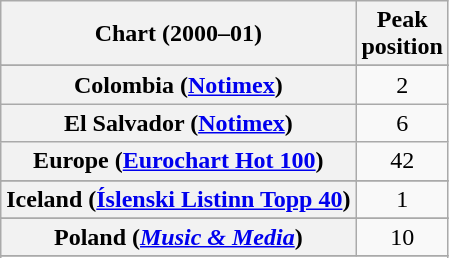<table class="wikitable sortable plainrowheaders" style="text-align:center">
<tr>
<th>Chart (2000–01)</th>
<th>Peak<br>position</th>
</tr>
<tr>
</tr>
<tr>
</tr>
<tr>
</tr>
<tr>
</tr>
<tr>
</tr>
<tr>
<th scope="row">Colombia (<a href='#'>Notimex</a>)</th>
<td>2</td>
</tr>
<tr>
<th scope="row">El Salvador (<a href='#'>Notimex</a>)</th>
<td>6</td>
</tr>
<tr>
<th scope="row">Europe (<a href='#'>Eurochart Hot 100</a>)</th>
<td>42</td>
</tr>
<tr>
</tr>
<tr>
<th scope="row">Iceland (<a href='#'>Íslenski Listinn Topp 40</a>)</th>
<td>1</td>
</tr>
<tr>
</tr>
<tr>
</tr>
<tr>
</tr>
<tr>
</tr>
<tr>
</tr>
<tr>
<th scope="row">Poland (<em><a href='#'>Music & Media</a></em>)</th>
<td>10</td>
</tr>
<tr>
</tr>
<tr>
</tr>
<tr>
</tr>
<tr>
</tr>
<tr>
</tr>
<tr>
</tr>
<tr>
</tr>
<tr>
</tr>
<tr>
</tr>
</table>
